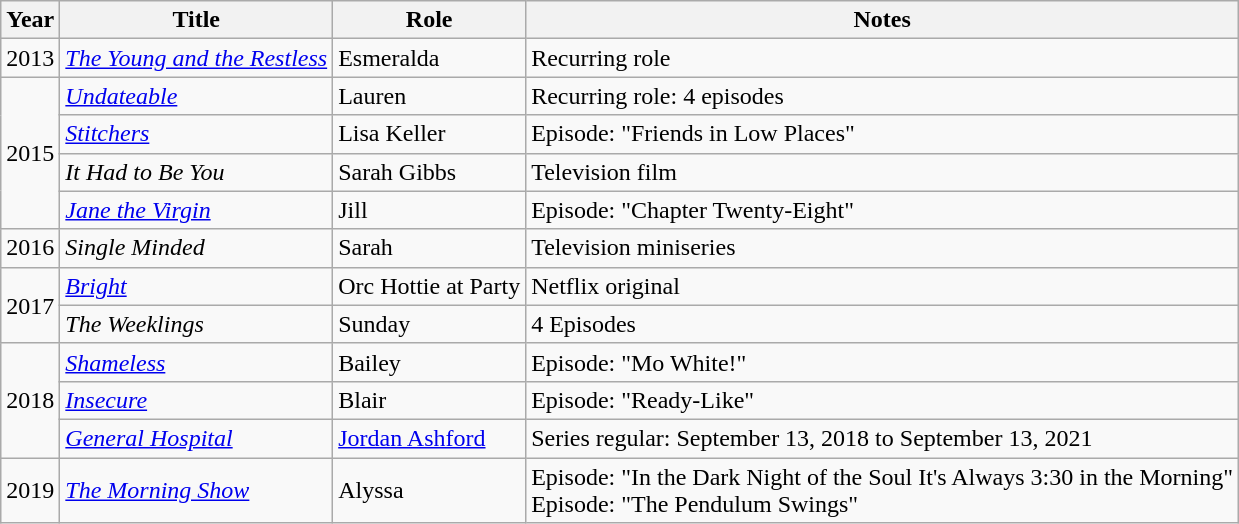<table class="wikitable sortable">
<tr>
<th>Year</th>
<th>Title</th>
<th>Role</th>
<th class="unsortable">Notes</th>
</tr>
<tr>
<td>2013</td>
<td><em><a href='#'>The Young and the Restless</a></em></td>
<td>Esmeralda</td>
<td>Recurring role</td>
</tr>
<tr>
<td rowspan="4">2015</td>
<td><em><a href='#'>Undateable</a></em></td>
<td>Lauren</td>
<td>Recurring role: 4 episodes</td>
</tr>
<tr>
<td><em><a href='#'>Stitchers</a></em></td>
<td>Lisa Keller</td>
<td>Episode: "Friends in Low Places"</td>
</tr>
<tr>
<td><em>It Had to Be You</em></td>
<td>Sarah Gibbs</td>
<td>Television film</td>
</tr>
<tr>
<td><em><a href='#'>Jane the Virgin</a></em></td>
<td>Jill</td>
<td>Episode: "Chapter Twenty-Eight"</td>
</tr>
<tr>
<td>2016</td>
<td><em>Single Minded</em></td>
<td>Sarah</td>
<td>Television miniseries</td>
</tr>
<tr>
<td rowspan="2">2017</td>
<td><em><a href='#'>Bright</a></em></td>
<td>Orc Hottie at Party</td>
<td>Netflix original</td>
</tr>
<tr>
<td><em>The Weeklings</em></td>
<td>Sunday</td>
<td>4 Episodes</td>
</tr>
<tr>
<td rowspan="3">2018</td>
<td><em><a href='#'>Shameless</a></em></td>
<td>Bailey</td>
<td>Episode: "Mo White!"</td>
</tr>
<tr>
<td><em><a href='#'>Insecure</a></em></td>
<td>Blair</td>
<td>Episode: "Ready-Like"</td>
</tr>
<tr>
<td><em><a href='#'>General Hospital</a></em></td>
<td><a href='#'>Jordan Ashford</a></td>
<td>Series regular: September 13, 2018 to September 13, 2021</td>
</tr>
<tr>
<td>2019</td>
<td><em><a href='#'>The Morning Show</a><strong></td>
<td>Alyssa</td>
<td>Episode: "In the Dark Night of the Soul It's Always 3:30 in the Morning" <br> Episode: "The Pendulum Swings"</td>
</tr>
</table>
